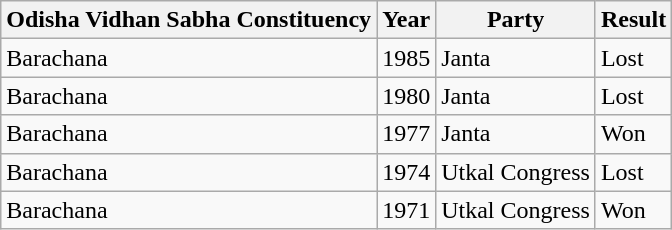<table class="wikitable">
<tr>
<th>Odisha Vidhan Sabha Constituency</th>
<th>Year</th>
<th>Party</th>
<th>Result</th>
</tr>
<tr>
<td>Barachana</td>
<td>1985</td>
<td>Janta</td>
<td>Lost</td>
</tr>
<tr>
<td>Barachana</td>
<td>1980</td>
<td>Janta</td>
<td>Lost</td>
</tr>
<tr>
<td>Barachana</td>
<td>1977</td>
<td>Janta</td>
<td>Won</td>
</tr>
<tr>
<td>Barachana</td>
<td>1974</td>
<td>Utkal Congress</td>
<td>Lost</td>
</tr>
<tr>
<td>Barachana</td>
<td>1971</td>
<td>Utkal Congress</td>
<td>Won</td>
</tr>
</table>
